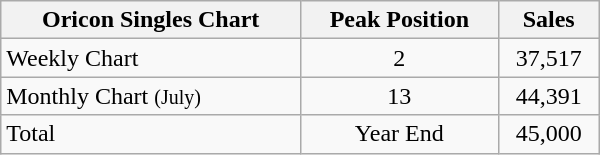<table class="wikitable" width="400px">
<tr>
<th>Oricon Singles Chart</th>
<th>Peak Position</th>
<th>Sales</th>
</tr>
<tr>
<td>Weekly Chart</td>
<td align="center">2</td>
<td align="center">37,517</td>
</tr>
<tr>
<td>Monthly Chart <small>(July)</small></td>
<td align="center">13</td>
<td align="center">44,391</td>
</tr>
<tr>
<td>Total</td>
<td align="center">Year End</td>
<td align="center">45,000</td>
</tr>
</table>
